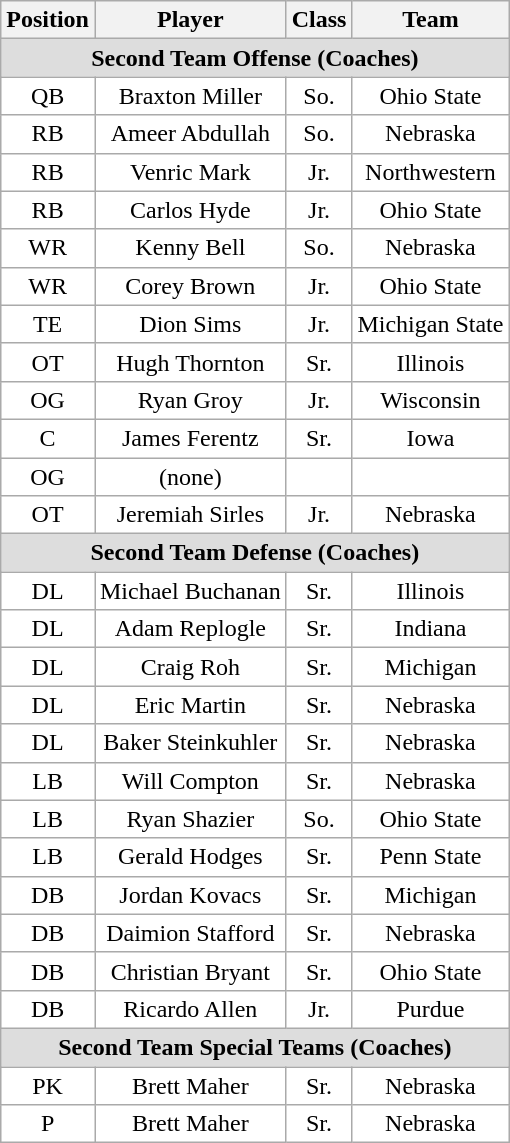<table class="wikitable sortable" border="1">
<tr>
<th>Position</th>
<th>Player</th>
<th>Class</th>
<th>Team</th>
</tr>
<tr>
<td colspan="4" style="text-align:center; background:#DDDDDD;"><strong>Second Team Offense (Coaches)</strong></td>
</tr>
<tr>
<td style="text-align:center; background:white">QB</td>
<td style="text-align:center; background:white">Braxton Miller</td>
<td style="text-align:center; background:white">So.</td>
<td style="text-align:center; background:white">Ohio State</td>
</tr>
<tr>
<td style="text-align:center; background:white">RB</td>
<td style="text-align:center; background:white">Ameer Abdullah</td>
<td style="text-align:center; background:white">So.</td>
<td style="text-align:center; background:white">Nebraska</td>
</tr>
<tr>
<td style="text-align:center; background:white">RB</td>
<td style="text-align:center; background:white">Venric Mark</td>
<td style="text-align:center; background:white">Jr.</td>
<td style="text-align:center; background:white">Northwestern</td>
</tr>
<tr>
<td style="text-align:center; background:white">RB</td>
<td style="text-align:center; background:white">Carlos Hyde</td>
<td style="text-align:center; background:white">Jr.</td>
<td style="text-align:center; background:white">Ohio State</td>
</tr>
<tr>
<td style="text-align:center; background:white">WR</td>
<td style="text-align:center; background:white">Kenny Bell</td>
<td style="text-align:center; background:white">So.</td>
<td style="text-align:center; background:white">Nebraska</td>
</tr>
<tr>
<td style="text-align:center; background:white">WR</td>
<td style="text-align:center; background:white">Corey Brown</td>
<td style="text-align:center; background:white">Jr.</td>
<td style="text-align:center; background:white">Ohio State</td>
</tr>
<tr>
<td style="text-align:center; background:white">TE</td>
<td style="text-align:center; background:white">Dion Sims</td>
<td style="text-align:center; background:white">Jr.</td>
<td style="text-align:center; background:white">Michigan State</td>
</tr>
<tr>
<td style="text-align:center; background:white">OT</td>
<td style="text-align:center; background:white">Hugh Thornton</td>
<td style="text-align:center; background:white">Sr.</td>
<td style="text-align:center; background:white">Illinois</td>
</tr>
<tr>
<td style="text-align:center; background:white">OG</td>
<td style="text-align:center; background:white">Ryan Groy</td>
<td style="text-align:center; background:white">Jr.</td>
<td style="text-align:center; background:white">Wisconsin</td>
</tr>
<tr>
<td style="text-align:center; background:white">C</td>
<td style="text-align:center; background:white">James Ferentz</td>
<td style="text-align:center; background:white">Sr.</td>
<td style="text-align:center; background:white">Iowa</td>
</tr>
<tr>
<td style="text-align:center; background:white">OG</td>
<td style="text-align:center; background:white">(none)</td>
<td style="text-align:center; background:white"></td>
<td style="text-align:center; background:white"></td>
</tr>
<tr>
<td style="text-align:center; background:white">OT</td>
<td style="text-align:center; background:white">Jeremiah Sirles</td>
<td style="text-align:center; background:white">Jr.</td>
<td style="text-align:center; background:white">Nebraska</td>
</tr>
<tr>
<td colspan="4" style="text-align:center; background:#DDDDDD;"><strong>Second Team Defense (Coaches)</strong></td>
</tr>
<tr>
<td style="text-align:center; background:white">DL</td>
<td style="text-align:center; background:white">Michael Buchanan</td>
<td style="text-align:center; background:white">Sr.</td>
<td style="text-align:center; background:white">Illinois</td>
</tr>
<tr>
<td style="text-align:center; background:white">DL</td>
<td style="text-align:center; background:white">Adam Replogle</td>
<td style="text-align:center; background:white">Sr.</td>
<td style="text-align:center; background:white">Indiana</td>
</tr>
<tr>
<td style="text-align:center; background:white">DL</td>
<td style="text-align:center; background:white">Craig Roh</td>
<td style="text-align:center; background:white">Sr.</td>
<td style="text-align:center; background:white">Michigan</td>
</tr>
<tr>
<td style="text-align:center; background:white">DL</td>
<td style="text-align:center; background:white">Eric Martin</td>
<td style="text-align:center; background:white">Sr.</td>
<td style="text-align:center; background:white">Nebraska</td>
</tr>
<tr>
<td style="text-align:center; background:white">DL</td>
<td style="text-align:center; background:white">Baker Steinkuhler</td>
<td style="text-align:center; background:white">Sr.</td>
<td style="text-align:center; background:white">Nebraska</td>
</tr>
<tr>
<td style="text-align:center; background:white">LB</td>
<td style="text-align:center; background:white">Will Compton</td>
<td style="text-align:center; background:white">Sr.</td>
<td style="text-align:center; background:white">Nebraska</td>
</tr>
<tr>
<td style="text-align:center; background:white">LB</td>
<td style="text-align:center; background:white">Ryan Shazier</td>
<td style="text-align:center; background:white">So.</td>
<td style="text-align:center; background:white">Ohio State</td>
</tr>
<tr>
<td style="text-align:center; background:white">LB</td>
<td style="text-align:center; background:white">Gerald Hodges</td>
<td style="text-align:center; background:white">Sr.</td>
<td style="text-align:center; background:white">Penn State</td>
</tr>
<tr>
<td style="text-align:center; background:white">DB</td>
<td style="text-align:center; background:white">Jordan Kovacs</td>
<td style="text-align:center; background:white">Sr.</td>
<td style="text-align:center; background:white">Michigan</td>
</tr>
<tr>
<td style="text-align:center; background:white">DB</td>
<td style="text-align:center; background:white">Daimion Stafford</td>
<td style="text-align:center; background:white">Sr.</td>
<td style="text-align:center; background:white">Nebraska</td>
</tr>
<tr>
<td style="text-align:center; background:white">DB</td>
<td style="text-align:center; background:white">Christian Bryant</td>
<td style="text-align:center; background:white">Sr.</td>
<td style="text-align:center; background:white">Ohio State</td>
</tr>
<tr>
<td style="text-align:center; background:white">DB</td>
<td style="text-align:center; background:white">Ricardo Allen</td>
<td style="text-align:center; background:white">Jr.</td>
<td style="text-align:center; background:white">Purdue</td>
</tr>
<tr>
<td colspan="4" style="text-align:center; background:#DDDDDD;"><strong>Second Team Special Teams (Coaches)</strong></td>
</tr>
<tr>
<td style="text-align:center; background:white">PK</td>
<td style="text-align:center; background:white">Brett Maher</td>
<td style="text-align:center; background:white">Sr.</td>
<td style="text-align:center; background:white">Nebraska</td>
</tr>
<tr>
<td style="text-align:center; background:white">P</td>
<td style="text-align:center; background:white">Brett Maher</td>
<td style="text-align:center; background:white">Sr.</td>
<td style="text-align:center; background:white">Nebraska</td>
</tr>
</table>
